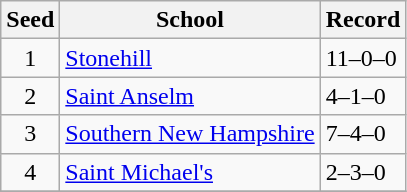<table class="wikitable">
<tr>
<th>Seed</th>
<th>School</th>
<th>Record</th>
</tr>
<tr>
<td align=center>1</td>
<td><a href='#'>Stonehill</a></td>
<td>11–0–0</td>
</tr>
<tr>
<td align=center>2</td>
<td><a href='#'>Saint Anselm</a></td>
<td>4–1–0</td>
</tr>
<tr>
<td align=center>3</td>
<td><a href='#'>Southern New Hampshire</a></td>
<td>7–4–0</td>
</tr>
<tr>
<td align=center>4</td>
<td><a href='#'>Saint Michael's</a></td>
<td>2–3–0</td>
</tr>
<tr>
</tr>
</table>
